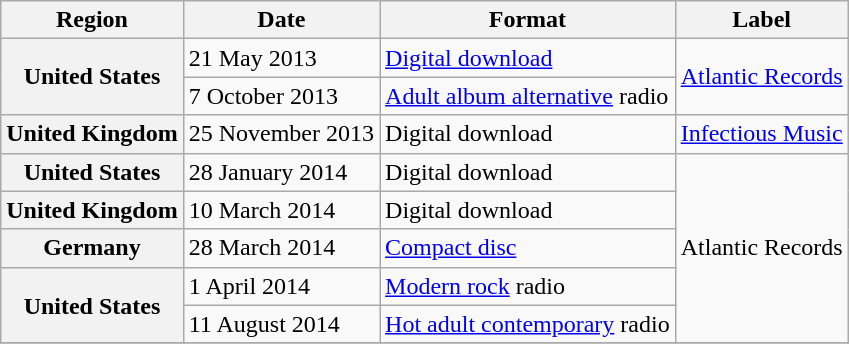<table class="wikitable plainrowheaders">
<tr>
<th>Region</th>
<th>Date</th>
<th>Format</th>
<th>Label</th>
</tr>
<tr>
<th scope="row" rowspan="2">United States</th>
<td>21 May 2013</td>
<td><a href='#'>Digital download</a></td>
<td rowspan="2"><a href='#'>Atlantic Records</a></td>
</tr>
<tr>
<td>7 October 2013</td>
<td><a href='#'>Adult album alternative</a> radio</td>
</tr>
<tr>
<th scope="row">United Kingdom</th>
<td>25 November 2013</td>
<td>Digital download</td>
<td><a href='#'>Infectious Music</a></td>
</tr>
<tr>
<th scope="row">United States</th>
<td>28 January 2014</td>
<td>Digital download </td>
<td rowspan="5">Atlantic Records</td>
</tr>
<tr>
<th scope="row">United Kingdom</th>
<td>10 March 2014</td>
<td>Digital download </td>
</tr>
<tr>
<th scope="row">Germany</th>
<td>28 March 2014</td>
<td><a href='#'>Compact disc</a></td>
</tr>
<tr>
<th scope="row" rowspan="2">United States</th>
<td>1 April 2014</td>
<td><a href='#'>Modern rock</a> radio</td>
</tr>
<tr>
<td>11 August 2014</td>
<td><a href='#'>Hot adult contemporary</a> radio</td>
</tr>
<tr>
</tr>
</table>
